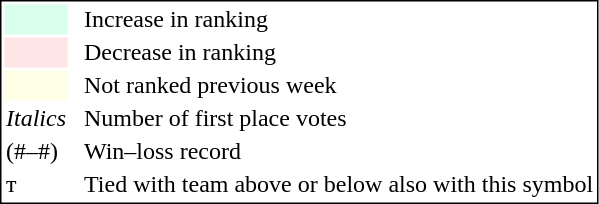<table style="border:1px solid black;">
<tr>
<td style="background:#D8FFEB; width:20px;"></td>
<td> </td>
<td>Increase in ranking</td>
</tr>
<tr>
<td style="background:#FFE6E6; width:20px;"></td>
<td> </td>
<td>Decrease in ranking</td>
</tr>
<tr>
<td style="background:#FFFFE6; width:20px;"></td>
<td> </td>
<td>Not ranked previous week</td>
</tr>
<tr>
<td><em>Italics</em></td>
<td> </td>
<td>Number of first place votes</td>
</tr>
<tr>
<td>(#–#)</td>
<td> </td>
<td>Win–loss record</td>
</tr>
<tr>
<td>т</td>
<td></td>
<td>Tied with team above or below also with this symbol</td>
</tr>
</table>
